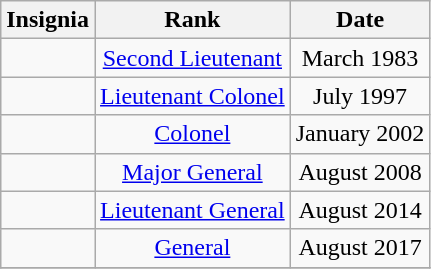<table class="wikitable">
<tr>
<th>Insignia</th>
<th>Rank</th>
<th>Date</th>
</tr>
<tr style="text-align:center;">
<td></td>
<td><a href='#'>Second Lieutenant</a></td>
<td>March 1983</td>
</tr>
<tr style="text-align:center;">
<td></td>
<td><a href='#'>Lieutenant Colonel </a></td>
<td>July 1997</td>
</tr>
<tr style="text-align:center;">
<td></td>
<td><a href='#'>Colonel</a></td>
<td>January 2002</td>
</tr>
<tr style="text-align:center;">
<td></td>
<td><a href='#'>Major General</a></td>
<td>August 2008</td>
</tr>
<tr style="text-align:center;">
<td></td>
<td><a href='#'>Lieutenant General</a></td>
<td>August 2014</td>
</tr>
<tr style="text-align:center;">
<td></td>
<td><a href='#'>General</a></td>
<td>August 2017</td>
</tr>
<tr>
</tr>
</table>
